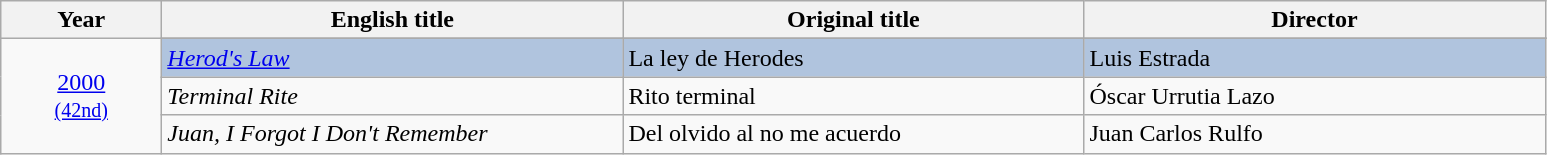<table class="wikitable">
<tr>
<th width="100"><strong>Year</strong></th>
<th width="300"><strong>English title</strong></th>
<th width="300"><strong>Original title</strong></th>
<th width="300"><strong>Director</strong></th>
</tr>
<tr>
<td rowspan="5" style="text-align:center;"><a href='#'>2000</a><br><small><a href='#'>(42nd)</a></small></td>
</tr>
<tr style="background:#B0C4DE;">
<td><em><a href='#'>Herod's Law</a></em></td>
<td>La ley de Herodes</td>
<td>Luis Estrada</td>
</tr>
<tr>
<td><em>Terminal Rite </em></td>
<td>Rito terminal</td>
<td>Óscar Urrutia Lazo</td>
</tr>
<tr>
<td><em>Juan, I Forgot I Don't Remember</em></td>
<td>Del olvido al no me acuerdo</td>
<td>Juan Carlos Rulfo</td>
</tr>
</table>
